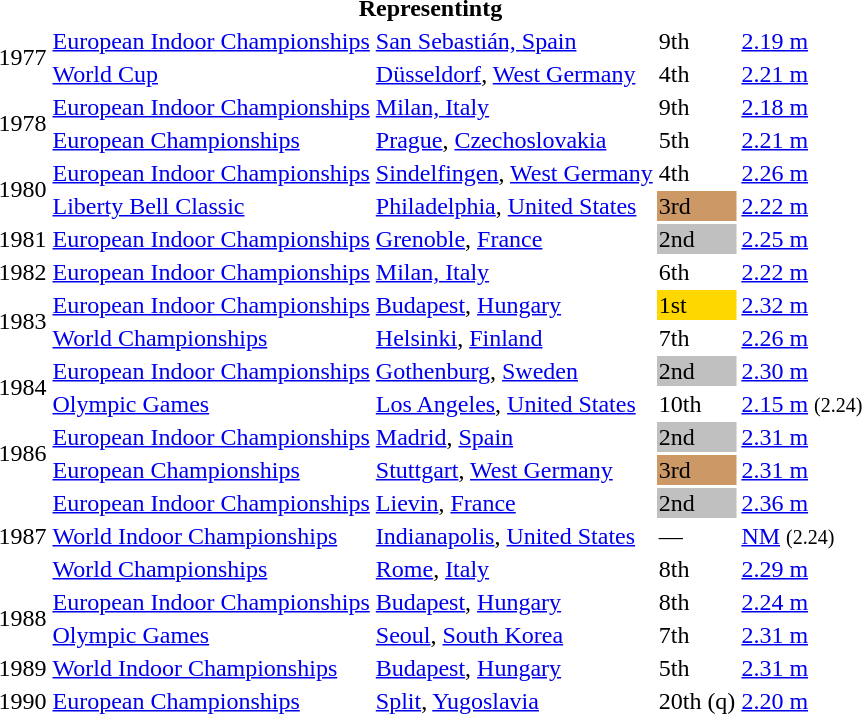<table>
<tr>
<th colspan="6">Representintg </th>
</tr>
<tr>
<td rowspan=2>1977</td>
<td><a href='#'>European Indoor Championships</a></td>
<td><a href='#'>San Sebastián, Spain</a></td>
<td>9th</td>
<td><a href='#'>2.19 m</a></td>
</tr>
<tr>
<td><a href='#'>World Cup</a></td>
<td><a href='#'>Düsseldorf</a>, <a href='#'>West Germany</a></td>
<td>4th</td>
<td><a href='#'>2.21 m</a></td>
</tr>
<tr>
<td rowspan=2>1978</td>
<td><a href='#'>European Indoor Championships</a></td>
<td><a href='#'>Milan, Italy</a></td>
<td>9th</td>
<td><a href='#'>2.18 m</a></td>
</tr>
<tr>
<td><a href='#'>European Championships</a></td>
<td><a href='#'>Prague</a>, <a href='#'>Czechoslovakia</a></td>
<td>5th</td>
<td><a href='#'>2.21 m</a></td>
</tr>
<tr>
<td rowspan=2>1980</td>
<td><a href='#'>European Indoor Championships</a></td>
<td><a href='#'>Sindelfingen</a>, <a href='#'>West Germany</a></td>
<td>4th</td>
<td><a href='#'>2.26 m</a></td>
</tr>
<tr>
<td><a href='#'>Liberty Bell Classic</a></td>
<td><a href='#'>Philadelphia</a>, <a href='#'>United States</a></td>
<td bgcolor=cc9966>3rd</td>
<td><a href='#'>2.22 m</a></td>
</tr>
<tr>
<td>1981</td>
<td><a href='#'>European Indoor Championships</a></td>
<td><a href='#'>Grenoble</a>, <a href='#'>France</a></td>
<td bgcolor=silver>2nd</td>
<td><a href='#'>2.25 m</a></td>
</tr>
<tr>
<td>1982</td>
<td><a href='#'>European Indoor Championships</a></td>
<td><a href='#'>Milan, Italy</a></td>
<td>6th</td>
<td><a href='#'>2.22 m</a></td>
</tr>
<tr>
<td rowspan=2>1983</td>
<td><a href='#'>European Indoor Championships</a></td>
<td><a href='#'>Budapest</a>, <a href='#'>Hungary</a></td>
<td bgcolor=gold>1st</td>
<td><a href='#'>2.32 m</a></td>
</tr>
<tr>
<td><a href='#'>World Championships</a></td>
<td><a href='#'>Helsinki</a>, <a href='#'>Finland</a></td>
<td>7th</td>
<td><a href='#'>2.26 m</a></td>
</tr>
<tr>
<td rowspan=2>1984</td>
<td><a href='#'>European Indoor Championships</a></td>
<td><a href='#'>Gothenburg</a>, <a href='#'>Sweden</a></td>
<td bgcolor=silver>2nd</td>
<td><a href='#'>2.30 m</a></td>
</tr>
<tr>
<td><a href='#'>Olympic Games</a></td>
<td><a href='#'>Los Angeles</a>, <a href='#'>United States</a></td>
<td>10th</td>
<td><a href='#'>2.15 m</a> <small>(2.24)</small></td>
</tr>
<tr>
<td rowspan=2>1986</td>
<td><a href='#'>European Indoor Championships</a></td>
<td><a href='#'>Madrid</a>, <a href='#'>Spain</a></td>
<td bgcolor=silver>2nd</td>
<td><a href='#'>2.31 m</a></td>
</tr>
<tr>
<td><a href='#'>European Championships</a></td>
<td><a href='#'>Stuttgart</a>, <a href='#'>West Germany</a></td>
<td bgcolor=cc9966>3rd</td>
<td><a href='#'>2.31 m</a></td>
</tr>
<tr>
<td rowspan=3>1987</td>
<td><a href='#'>European Indoor Championships</a></td>
<td><a href='#'>Lievin</a>, <a href='#'>France</a></td>
<td bgcolor=silver>2nd</td>
<td><a href='#'>2.36 m</a></td>
</tr>
<tr>
<td><a href='#'>World Indoor Championships</a></td>
<td><a href='#'>Indianapolis</a>, <a href='#'>United States</a></td>
<td>—</td>
<td><a href='#'>NM</a> <small>(2.24)</small></td>
</tr>
<tr>
<td><a href='#'>World Championships</a></td>
<td><a href='#'>Rome</a>, <a href='#'>Italy</a></td>
<td>8th</td>
<td><a href='#'>2.29 m</a></td>
</tr>
<tr>
<td rowspan=2>1988</td>
<td><a href='#'>European Indoor Championships</a></td>
<td><a href='#'>Budapest</a>, <a href='#'>Hungary</a></td>
<td>8th</td>
<td><a href='#'>2.24 m</a></td>
</tr>
<tr>
<td><a href='#'>Olympic Games</a></td>
<td><a href='#'>Seoul</a>, <a href='#'>South Korea</a></td>
<td>7th</td>
<td><a href='#'>2.31 m</a></td>
</tr>
<tr>
<td>1989</td>
<td><a href='#'>World Indoor Championships</a></td>
<td><a href='#'>Budapest</a>, <a href='#'>Hungary</a></td>
<td>5th</td>
<td><a href='#'>2.31 m</a></td>
</tr>
<tr>
<td>1990</td>
<td><a href='#'>European Championships</a></td>
<td><a href='#'>Split</a>, <a href='#'>Yugoslavia</a></td>
<td>20th (q)</td>
<td><a href='#'>2.20 m</a></td>
</tr>
</table>
